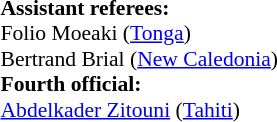<table style="width:100%; font-size:90%;">
<tr>
<td><br><strong>Assistant referees:</strong>
<br>Folio Moeaki (<a href='#'>Tonga</a>)
<br>Bertrand Brial (<a href='#'>New Caledonia</a>)
<br><strong>Fourth official:</strong>
<br><a href='#'>Abdelkader Zitouni</a> (<a href='#'>Tahiti</a>)</td>
</tr>
</table>
